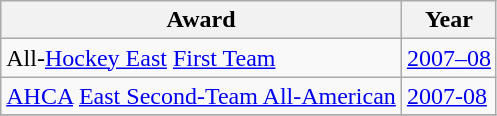<table class="wikitable">
<tr>
<th>Award</th>
<th>Year</th>
</tr>
<tr>
<td>All-<a href='#'>Hockey East</a> <a href='#'>First Team</a></td>
<td><a href='#'>2007–08</a></td>
</tr>
<tr>
<td><a href='#'>AHCA</a> <a href='#'>East Second-Team All-American</a></td>
<td><a href='#'>2007-08</a></td>
</tr>
<tr>
</tr>
</table>
